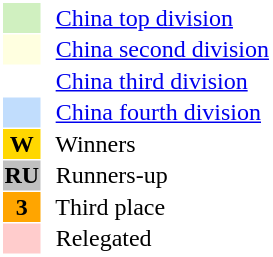<table style="border: 1px solid #ffffff; background-color: #ffffff" cellspacing="1" cellpadding="1">
<tr>
<td bgcolor="#D0F0C0" width="20"></td>
<td bgcolor="#ffffff" align="left">  <a href='#'>China top division</a></td>
</tr>
<tr>
<td bgcolor="#FFFFE0" width="20"></td>
<td bgcolor="#ffffff" align="left">  <a href='#'>China second division</a></td>
</tr>
<tr>
<th bgcolor="#ffffff" width="20"></th>
<td bgcolor="#ffffff" align="left">  <a href='#'>China third division</a></td>
</tr>
<tr>
<th bgcolor="#c1ddfd" width="20"></th>
<td bgcolor="#ffffff" align="left">  <a href='#'>China fourth division</a></td>
</tr>
<tr>
<th bgcolor="#FFD700" width="20">W</th>
<td bgcolor="#ffffff" align="left">  Winners</td>
</tr>
<tr>
<th bgcolor="#C0C0C0" width="20">RU</th>
<td bgcolor="#ffffff" align="left">  Runners-up</td>
</tr>
<tr>
<th bgcolor="#FFA500" width="20">3</th>
<td bgcolor="#ffffff" align="left">  Third place</td>
</tr>
<tr>
<th bgcolor="#ffcccc" width="20"></th>
<td bgcolor="#ffffff" align="left">  Relegated</td>
</tr>
</table>
